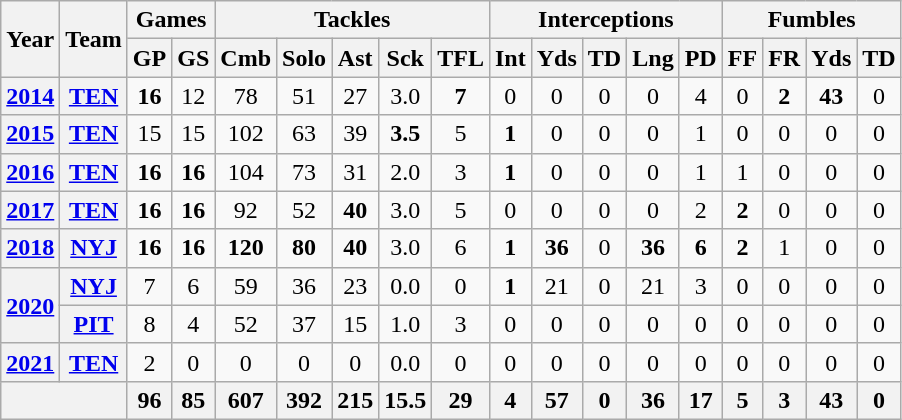<table class="wikitable" style="text-align:center">
<tr>
<th rowspan="2">Year</th>
<th rowspan="2">Team</th>
<th colspan="2">Games</th>
<th colspan="5">Tackles</th>
<th colspan="5">Interceptions</th>
<th colspan="4">Fumbles</th>
</tr>
<tr>
<th>GP</th>
<th>GS</th>
<th>Cmb</th>
<th>Solo</th>
<th>Ast</th>
<th>Sck</th>
<th>TFL</th>
<th>Int</th>
<th>Yds</th>
<th>TD</th>
<th>Lng</th>
<th>PD</th>
<th>FF</th>
<th>FR</th>
<th>Yds</th>
<th>TD</th>
</tr>
<tr>
<th><a href='#'>2014</a></th>
<th><a href='#'>TEN</a></th>
<td><strong>16</strong></td>
<td>12</td>
<td>78</td>
<td>51</td>
<td>27</td>
<td>3.0</td>
<td><strong>7</strong></td>
<td>0</td>
<td>0</td>
<td>0</td>
<td>0</td>
<td>4</td>
<td>0</td>
<td><strong>2</strong></td>
<td><strong>43</strong></td>
<td>0</td>
</tr>
<tr>
<th><a href='#'>2015</a></th>
<th><a href='#'>TEN</a></th>
<td>15</td>
<td>15</td>
<td>102</td>
<td>63</td>
<td>39</td>
<td><strong>3.5</strong></td>
<td>5</td>
<td><strong>1</strong></td>
<td>0</td>
<td>0</td>
<td>0</td>
<td>1</td>
<td>0</td>
<td>0</td>
<td>0</td>
<td>0</td>
</tr>
<tr>
<th><a href='#'>2016</a></th>
<th><a href='#'>TEN</a></th>
<td><strong>16</strong></td>
<td><strong>16</strong></td>
<td>104</td>
<td>73</td>
<td>31</td>
<td>2.0</td>
<td>3</td>
<td><strong>1</strong></td>
<td>0</td>
<td>0</td>
<td>0</td>
<td>1</td>
<td>1</td>
<td>0</td>
<td>0</td>
<td>0</td>
</tr>
<tr>
<th><a href='#'>2017</a></th>
<th><a href='#'>TEN</a></th>
<td><strong>16</strong></td>
<td><strong>16</strong></td>
<td>92</td>
<td>52</td>
<td><strong>40</strong></td>
<td>3.0</td>
<td>5</td>
<td>0</td>
<td>0</td>
<td>0</td>
<td>0</td>
<td>2</td>
<td><strong>2</strong></td>
<td>0</td>
<td>0</td>
<td>0</td>
</tr>
<tr>
<th><a href='#'>2018</a></th>
<th><a href='#'>NYJ</a></th>
<td><strong>16</strong></td>
<td><strong>16</strong></td>
<td><strong>120</strong></td>
<td><strong>80</strong></td>
<td><strong>40</strong></td>
<td>3.0</td>
<td>6</td>
<td><strong>1</strong></td>
<td><strong>36</strong></td>
<td>0</td>
<td><strong>36</strong></td>
<td><strong>6</strong></td>
<td><strong>2</strong></td>
<td>1</td>
<td>0</td>
<td>0</td>
</tr>
<tr>
<th rowspan="2"><a href='#'>2020</a></th>
<th><a href='#'>NYJ</a></th>
<td>7</td>
<td>6</td>
<td>59</td>
<td>36</td>
<td>23</td>
<td>0.0</td>
<td>0</td>
<td><strong>1</strong></td>
<td>21</td>
<td>0</td>
<td>21</td>
<td>3</td>
<td>0</td>
<td>0</td>
<td>0</td>
<td>0</td>
</tr>
<tr>
<th><a href='#'>PIT</a></th>
<td>8</td>
<td>4</td>
<td>52</td>
<td>37</td>
<td>15</td>
<td>1.0</td>
<td>3</td>
<td>0</td>
<td>0</td>
<td>0</td>
<td>0</td>
<td>0</td>
<td>0</td>
<td>0</td>
<td>0</td>
<td>0</td>
</tr>
<tr>
<th><a href='#'>2021</a></th>
<th><a href='#'>TEN</a></th>
<td>2</td>
<td>0</td>
<td>0</td>
<td>0</td>
<td>0</td>
<td>0.0</td>
<td>0</td>
<td>0</td>
<td>0</td>
<td>0</td>
<td>0</td>
<td>0</td>
<td>0</td>
<td>0</td>
<td>0</td>
<td>0</td>
</tr>
<tr>
<th colspan="2"></th>
<th>96</th>
<th>85</th>
<th>607</th>
<th>392</th>
<th>215</th>
<th>15.5</th>
<th>29</th>
<th>4</th>
<th>57</th>
<th>0</th>
<th>36</th>
<th>17</th>
<th>5</th>
<th>3</th>
<th>43</th>
<th>0</th>
</tr>
</table>
